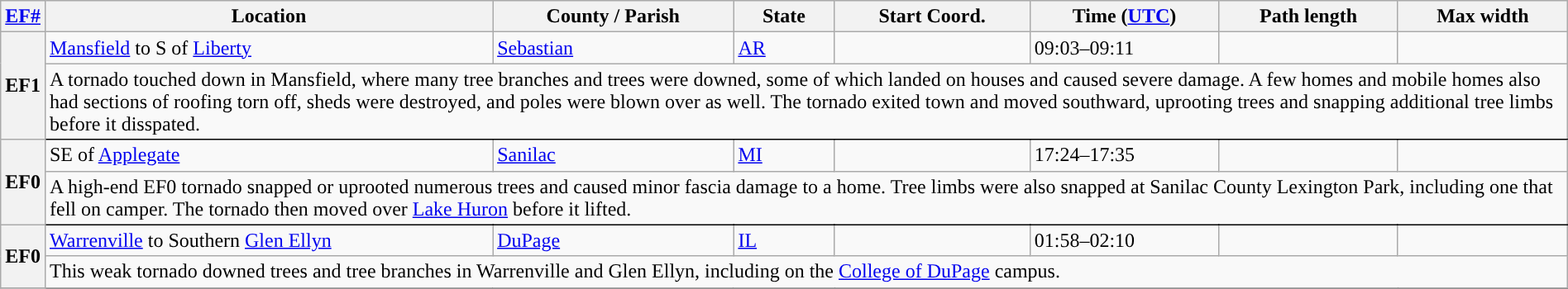<table class="wikitable sortable" style="width:100%;">
<tr>
<th scope="col" width="2%" align="center"><a href='#'>EF#</a></th>
<th scope="col" align="center" class="unsortable">Location</th>
<th scope="col" align="center" class="unsortable">County / Parish</th>
<th scope="col" align="center">State</th>
<th scope="col" align="center">Start Coord.</th>
<th scope="col" align="center">Time (<a href='#'>UTC</a>)</th>
<th scope="col" align="center">Path length</th>
<th scope="col" align="center">Max width</th>
</tr>
<tr>
<th scope="row" rowspan="2" style="background-color:#">EF1</th>
<td><a href='#'>Mansfield</a> to S of <a href='#'>Liberty</a></td>
<td><a href='#'>Sebastian</a></td>
<td><a href='#'>AR</a></td>
<td></td>
<td>09:03–09:11</td>
<td></td>
<td></td>
</tr>
<tr class="expand-child">
<td colspan="8" style=" border-bottom: 1px solid black;">A tornado touched down in Mansfield, where many tree branches and trees were downed, some of which landed on houses and caused severe damage. A few homes and mobile homes also had sections of roofing torn off, sheds were destroyed, and poles were blown over as well. The tornado exited town and moved southward, uprooting trees and snapping additional tree limbs before it disspated.</td>
</tr>
<tr>
<th scope="row" rowspan="2" style="background-color:#">EF0</th>
<td>SE of <a href='#'>Applegate</a></td>
<td><a href='#'>Sanilac</a></td>
<td><a href='#'>MI</a></td>
<td></td>
<td>17:24–17:35</td>
<td></td>
<td></td>
</tr>
<tr class="expand-child">
<td colspan="8" style=" border-bottom: 1px solid black;">A high-end EF0 tornado snapped or uprooted numerous trees and caused minor fascia damage to a home. Tree limbs were also snapped at Sanilac County Lexington Park, including one that fell on camper. The tornado then moved over <a href='#'>Lake Huron</a> before it lifted.</td>
</tr>
<tr>
<th scope="row" rowspan="2" style="background-color:#">EF0</th>
<td><a href='#'>Warrenville</a> to Southern <a href='#'>Glen Ellyn</a></td>
<td><a href='#'>DuPage</a></td>
<td><a href='#'>IL</a></td>
<td></td>
<td>01:58–02:10</td>
<td></td>
<td></td>
</tr>
<tr class="expand-child">
<td colspan="8" style=" border-bottom: 1px solid black;">This weak tornado downed trees and tree branches in Warrenville and Glen Ellyn, including on the <a href='#'>College of DuPage</a> campus.</td>
</tr>
<tr>
</tr>
</table>
